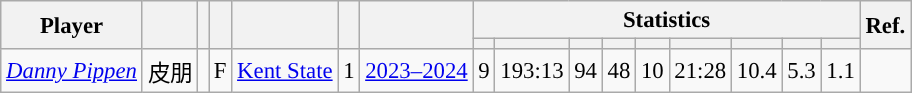<table class="wikitable sortable" style="font-size:95%; text-align:right;">
<tr>
<th rowspan="2">Player</th>
<th rowspan="2"></th>
<th rowspan="2"></th>
<th rowspan="2"></th>
<th rowspan="2"></th>
<th rowspan="2"></th>
<th rowspan="2"></th>
<th colspan="9">Statistics</th>
<th rowspan="2">Ref.</th>
</tr>
<tr>
<th></th>
<th></th>
<th></th>
<th></th>
<th></th>
<th></th>
<th></th>
<th></th>
<th></th>
</tr>
<tr>
<td align="left"><em><a href='#'>Danny Pippen</a></em></td>
<td align="left">皮朋</td>
<td align="center"></td>
<td align="center">F</td>
<td align="left"><a href='#'>Kent State</a></td>
<td align="center">1</td>
<td align="center"><a href='#'>2023–2024</a></td>
<td>9</td>
<td>193:13</td>
<td>94</td>
<td>48</td>
<td>10</td>
<td>21:28</td>
<td>10.4</td>
<td>5.3</td>
<td>1.1</td>
<td align="center"></td>
</tr>
</table>
